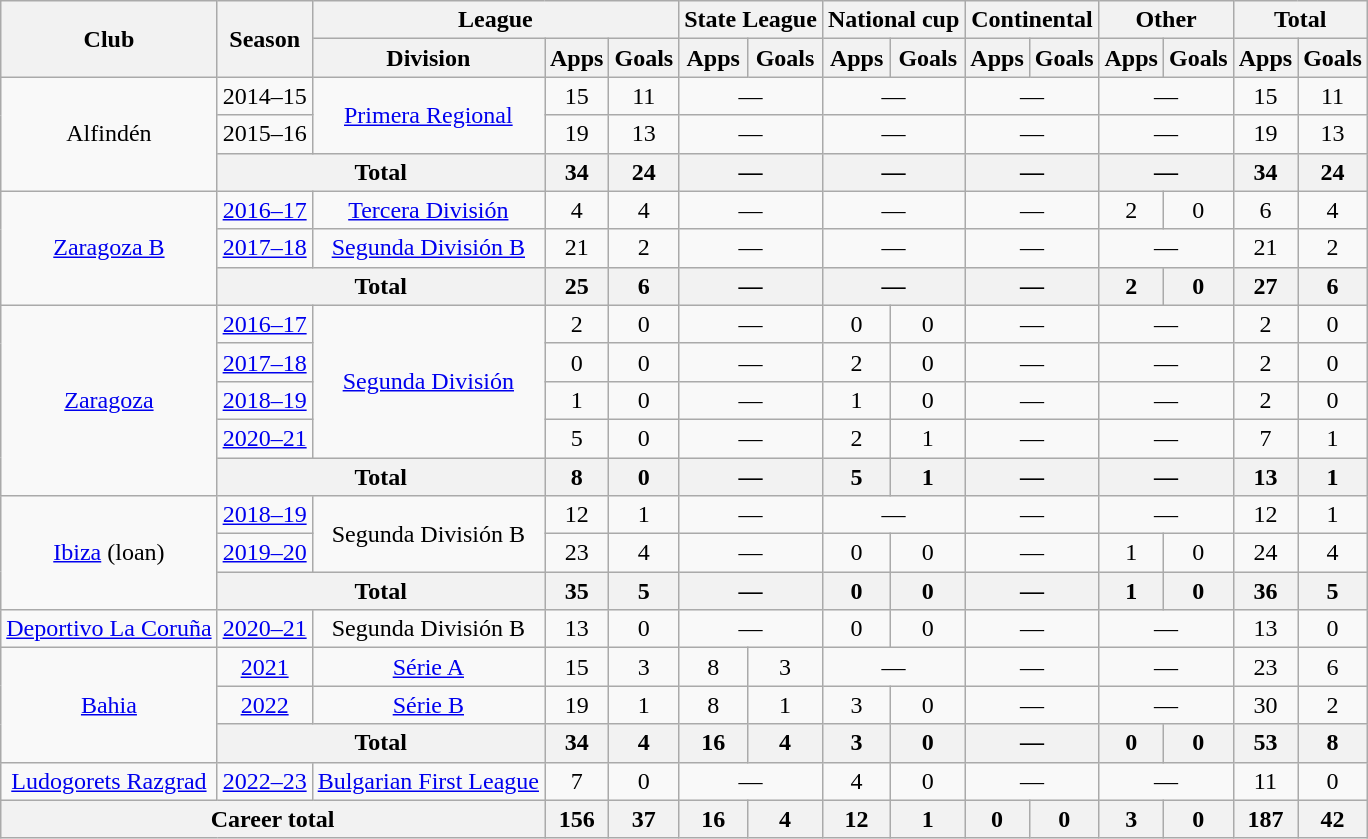<table class="wikitable" style="text-align:center">
<tr>
<th rowspan="2">Club</th>
<th rowspan="2">Season</th>
<th colspan="3">League</th>
<th colspan="2">State League</th>
<th colspan="2">National cup</th>
<th colspan="2">Continental</th>
<th colspan="2">Other</th>
<th colspan="2">Total</th>
</tr>
<tr>
<th>Division</th>
<th>Apps</th>
<th>Goals</th>
<th>Apps</th>
<th>Goals</th>
<th>Apps</th>
<th>Goals</th>
<th>Apps</th>
<th>Goals</th>
<th>Apps</th>
<th>Goals</th>
<th>Apps</th>
<th>Goals</th>
</tr>
<tr>
<td rowspan="3">Alfindén</td>
<td>2014–15</td>
<td rowspan="2"><a href='#'>Primera Regional</a></td>
<td>15</td>
<td>11</td>
<td colspan="2">—</td>
<td colspan="2">—</td>
<td colspan="2">—</td>
<td colspan="2">—</td>
<td>15</td>
<td>11</td>
</tr>
<tr>
<td>2015–16</td>
<td>19</td>
<td>13</td>
<td colspan="2">—</td>
<td colspan="2">—</td>
<td colspan="2">—</td>
<td colspan="2">—</td>
<td>19</td>
<td>13</td>
</tr>
<tr>
<th colspan="2">Total</th>
<th>34</th>
<th>24</th>
<th colspan="2">—</th>
<th colspan="2">—</th>
<th colspan="2">—</th>
<th colspan="2">—</th>
<th>34</th>
<th>24</th>
</tr>
<tr>
<td rowspan="3"><a href='#'>Zaragoza B</a></td>
<td><a href='#'>2016–17</a></td>
<td><a href='#'>Tercera División</a></td>
<td>4</td>
<td>4</td>
<td colspan="2">—</td>
<td colspan="2">—</td>
<td colspan="2">—</td>
<td>2</td>
<td>0</td>
<td>6</td>
<td>4</td>
</tr>
<tr>
<td><a href='#'>2017–18</a></td>
<td><a href='#'>Segunda División B</a></td>
<td>21</td>
<td>2</td>
<td colspan="2">—</td>
<td colspan="2">—</td>
<td colspan="2">—</td>
<td colspan="2">—</td>
<td>21</td>
<td>2</td>
</tr>
<tr>
<th colspan="2">Total</th>
<th>25</th>
<th>6</th>
<th colspan="2">—</th>
<th colspan="2">—</th>
<th colspan="2">—</th>
<th>2</th>
<th>0</th>
<th>27</th>
<th>6</th>
</tr>
<tr>
<td rowspan="5"><a href='#'>Zaragoza</a></td>
<td><a href='#'>2016–17</a></td>
<td rowspan="4"><a href='#'>Segunda División</a></td>
<td>2</td>
<td>0</td>
<td colspan="2">—</td>
<td>0</td>
<td>0</td>
<td colspan="2">—</td>
<td colspan="2">—</td>
<td>2</td>
<td>0</td>
</tr>
<tr>
<td><a href='#'>2017–18</a></td>
<td>0</td>
<td>0</td>
<td colspan="2">—</td>
<td>2</td>
<td>0</td>
<td colspan="2">—</td>
<td colspan="2">—</td>
<td>2</td>
<td>0</td>
</tr>
<tr>
<td><a href='#'>2018–19</a></td>
<td>1</td>
<td>0</td>
<td colspan="2">—</td>
<td>1</td>
<td>0</td>
<td colspan="2">—</td>
<td colspan="2">—</td>
<td>2</td>
<td>0</td>
</tr>
<tr>
<td><a href='#'>2020–21</a></td>
<td>5</td>
<td>0</td>
<td colspan="2">—</td>
<td>2</td>
<td>1</td>
<td colspan="2">—</td>
<td colspan="2">—</td>
<td>7</td>
<td>1</td>
</tr>
<tr>
<th colspan="2">Total</th>
<th>8</th>
<th>0</th>
<th colspan="2">—</th>
<th>5</th>
<th>1</th>
<th colspan="2">—</th>
<th colspan="2">—</th>
<th>13</th>
<th>1</th>
</tr>
<tr>
<td rowspan="3"><a href='#'>Ibiza</a> (loan)</td>
<td><a href='#'>2018–19</a></td>
<td rowspan="2">Segunda División B</td>
<td>12</td>
<td>1</td>
<td colspan="2">—</td>
<td colspan="2">—</td>
<td colspan="2">—</td>
<td colspan="2">—</td>
<td>12</td>
<td>1</td>
</tr>
<tr>
<td><a href='#'>2019–20</a></td>
<td>23</td>
<td>4</td>
<td colspan="2">—</td>
<td>0</td>
<td>0</td>
<td colspan="2">—</td>
<td>1</td>
<td>0</td>
<td>24</td>
<td>4</td>
</tr>
<tr>
<th colspan="2">Total</th>
<th>35</th>
<th>5</th>
<th colspan="2">—</th>
<th>0</th>
<th>0</th>
<th colspan="2">—</th>
<th>1</th>
<th>0</th>
<th>36</th>
<th>5</th>
</tr>
<tr>
<td><a href='#'>Deportivo La Coruña</a></td>
<td><a href='#'>2020–21</a></td>
<td>Segunda División B</td>
<td>13</td>
<td>0</td>
<td colspan="2">—</td>
<td>0</td>
<td>0</td>
<td colspan="2">—</td>
<td colspan="2">—</td>
<td>13</td>
<td>0</td>
</tr>
<tr>
<td rowspan="3"><a href='#'>Bahia</a></td>
<td><a href='#'>2021</a></td>
<td><a href='#'>Série A</a></td>
<td>15</td>
<td>3</td>
<td>8</td>
<td>3</td>
<td colspan="2">—</td>
<td colspan="2">—</td>
<td colspan="2">—</td>
<td>23</td>
<td>6</td>
</tr>
<tr>
<td><a href='#'>2022</a></td>
<td><a href='#'>Série B</a></td>
<td>19</td>
<td>1</td>
<td>8</td>
<td>1</td>
<td>3</td>
<td>0</td>
<td colspan="2">—</td>
<td colspan="2">—</td>
<td>30</td>
<td>2</td>
</tr>
<tr>
<th colspan="2">Total</th>
<th>34</th>
<th>4</th>
<th>16</th>
<th>4</th>
<th>3</th>
<th>0</th>
<th colspan="2">—</th>
<th>0</th>
<th>0</th>
<th>53</th>
<th>8</th>
</tr>
<tr>
<td><a href='#'>Ludogorets Razgrad</a></td>
<td><a href='#'>2022–23</a></td>
<td><a href='#'>Bulgarian First League</a></td>
<td>7</td>
<td>0</td>
<td colspan="2">—</td>
<td>4</td>
<td>0</td>
<td colspan="2">—</td>
<td colspan="2">—</td>
<td>11</td>
<td>0</td>
</tr>
<tr>
<th colspan="3">Career total</th>
<th>156</th>
<th>37</th>
<th>16</th>
<th>4</th>
<th>12</th>
<th>1</th>
<th>0</th>
<th>0</th>
<th>3</th>
<th>0</th>
<th>187</th>
<th>42</th>
</tr>
</table>
